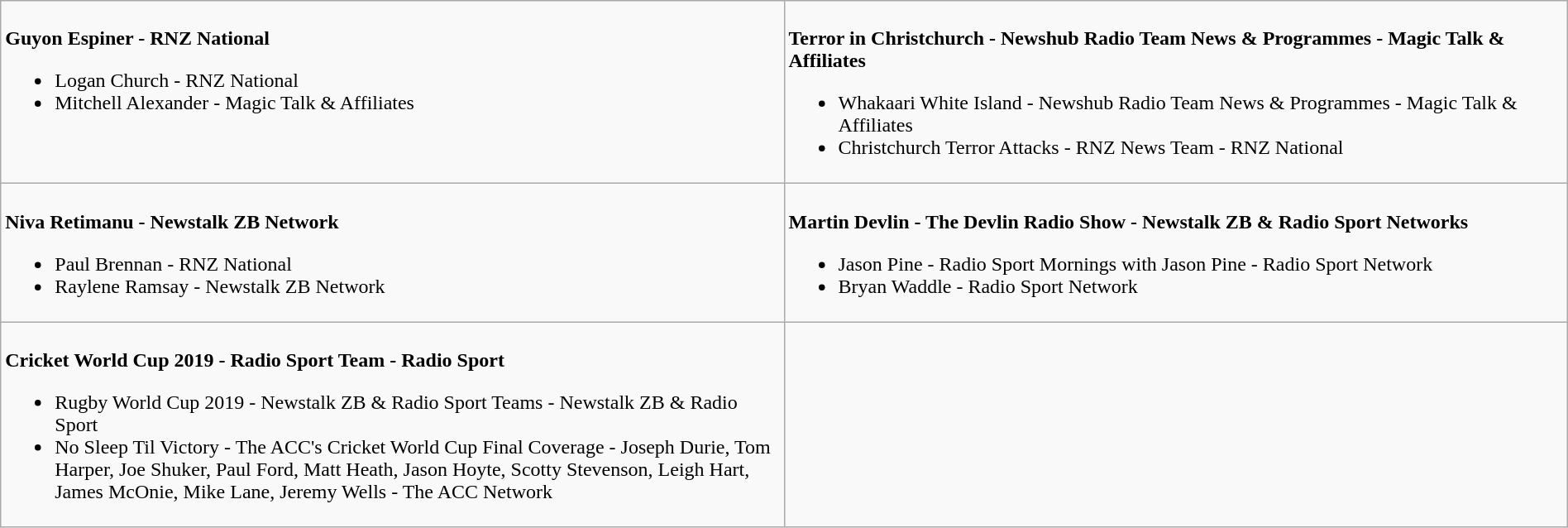<table class=wikitable width="100%">
<tr>
<td valign="top" width="50%"><br><strong>Guyon Espiner - RNZ National</strong><ul><li>Logan Church - RNZ National</li><li>Mitchell Alexander - Magic Talk & Affiliates</li></ul></td>
<td valign="top" width="50%"><br><strong>Terror in Christchurch - Newshub Radio Team News & Programmes - Magic Talk & Affiliates</strong><ul><li>Whakaari White Island - Newshub Radio Team News & Programmes - Magic Talk & Affiliates</li><li>Christchurch Terror Attacks - RNZ News Team - RNZ National</li></ul></td>
</tr>
<tr>
<td valign="top"  width="50%"><br><strong>Niva Retimanu - Newstalk ZB Network</strong><ul><li>Paul Brennan - RNZ National</li><li>Raylene Ramsay - Newstalk ZB Network</li></ul></td>
<td valign="top"  width="50%"><br><strong>Martin Devlin - The Devlin Radio Show - Newstalk ZB & Radio Sport Networks</strong><ul><li>Jason Pine - Radio Sport Mornings with Jason Pine - Radio Sport Network</li><li>Bryan Waddle - Radio Sport Network</li></ul></td>
</tr>
<tr>
<td valign="top"  width="50%"><br><strong>Cricket World Cup 2019 - Radio Sport Team - Radio Sport</strong><ul><li>Rugby World Cup 2019 - Newstalk ZB & Radio Sport Teams - Newstalk ZB & Radio Sport</li><li>No Sleep Til Victory - The ACC's Cricket World Cup Final Coverage - Joseph Durie, Tom Harper, Joe Shuker, Paul Ford, Matt Heath, Jason Hoyte, Scotty Stevenson, Leigh Hart, James McOnie, Mike Lane, Jeremy Wells - The ACC Network</li></ul></td>
<td valign="top"  width="50%"></td>
</tr>
</table>
